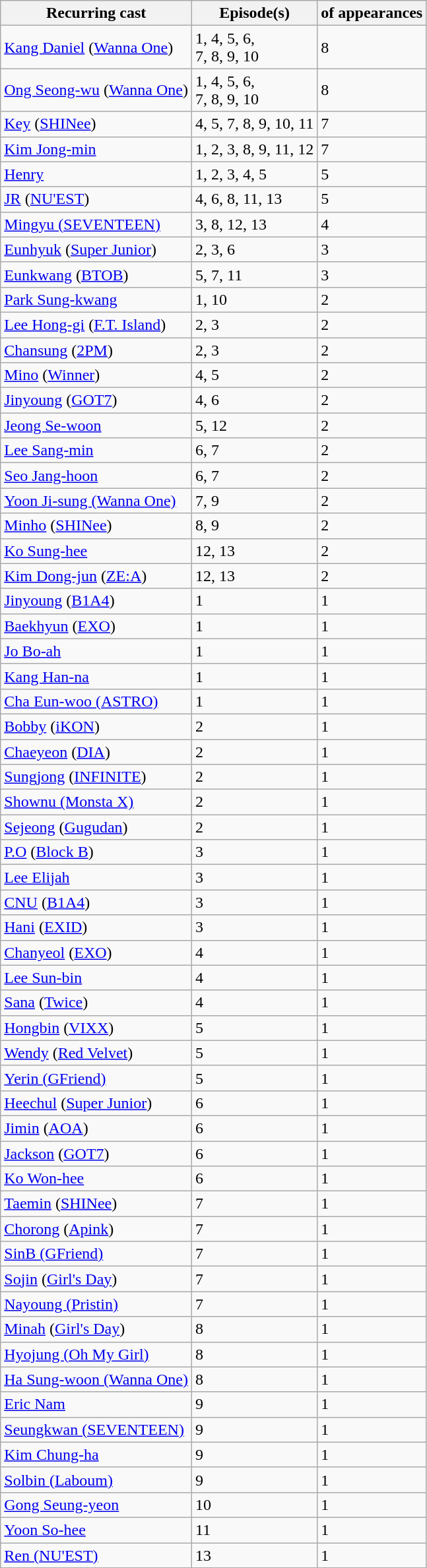<table class="wikitable sortable collapsible collapsed">
<tr>
<th>Recurring cast</th>
<th>Episode(s)</th>
<th> of appearances</th>
</tr>
<tr>
<td><a href='#'>Kang Daniel</a> (<a href='#'>Wanna One</a>)</td>
<td>1, 4, 5, 6,<br>7, 8, 9, 10</td>
<td>8</td>
</tr>
<tr>
<td><a href='#'>Ong Seong-wu</a> (<a href='#'>Wanna One</a>)</td>
<td>1, 4, 5, 6,<br>7, 8, 9, 10</td>
<td>8</td>
</tr>
<tr>
<td><a href='#'>Key</a> (<a href='#'>SHINee</a>)</td>
<td>4, 5, 7, 8, 9, 10, 11</td>
<td>7</td>
</tr>
<tr>
<td><a href='#'>Kim Jong-min</a></td>
<td>1, 2, 3, 8, 9, 11, 12</td>
<td>7</td>
</tr>
<tr>
<td><a href='#'>Henry</a></td>
<td>1, 2, 3, 4, 5</td>
<td>5</td>
</tr>
<tr>
<td><a href='#'>JR</a> (<a href='#'>NU'EST</a>)</td>
<td>4, 6, 8, 11, 13</td>
<td>5</td>
</tr>
<tr>
<td><a href='#'>Mingyu (SEVENTEEN)</a></td>
<td>3, 8, 12, 13</td>
<td>4</td>
</tr>
<tr>
<td><a href='#'>Eunhyuk</a> (<a href='#'>Super Junior</a>)</td>
<td>2, 3, 6</td>
<td>3</td>
</tr>
<tr>
<td><a href='#'>Eunkwang</a> (<a href='#'>BTOB</a>)</td>
<td>5, 7, 11</td>
<td>3</td>
</tr>
<tr>
<td><a href='#'>Park Sung-kwang</a></td>
<td>1, 10</td>
<td>2</td>
</tr>
<tr>
<td><a href='#'>Lee Hong-gi</a> (<a href='#'>F.T. Island</a>)</td>
<td>2, 3</td>
<td>2</td>
</tr>
<tr>
<td><a href='#'>Chansung</a> (<a href='#'>2PM</a>)</td>
<td>2, 3</td>
<td>2</td>
</tr>
<tr>
<td><a href='#'>Mino</a> (<a href='#'>Winner</a>)</td>
<td>4, 5</td>
<td>2</td>
</tr>
<tr>
<td><a href='#'>Jinyoung</a> (<a href='#'>GOT7</a>)</td>
<td>4, 6</td>
<td>2</td>
</tr>
<tr>
<td><a href='#'>Jeong Se-woon</a></td>
<td>5, 12</td>
<td>2</td>
</tr>
<tr>
<td><a href='#'>Lee Sang-min</a></td>
<td>6, 7</td>
<td>2</td>
</tr>
<tr>
<td><a href='#'>Seo Jang-hoon</a></td>
<td>6, 7</td>
<td>2</td>
</tr>
<tr>
<td><a href='#'>Yoon Ji-sung (Wanna One)</a></td>
<td>7, 9</td>
<td>2</td>
</tr>
<tr>
<td><a href='#'>Minho</a> (<a href='#'>SHINee</a>)</td>
<td>8, 9</td>
<td>2</td>
</tr>
<tr>
<td><a href='#'>Ko Sung-hee</a></td>
<td>12, 13</td>
<td>2</td>
</tr>
<tr>
<td><a href='#'>Kim Dong-jun</a> (<a href='#'>ZE:A</a>)</td>
<td>12, 13</td>
<td>2</td>
</tr>
<tr>
<td><a href='#'>Jinyoung</a> (<a href='#'>B1A4</a>)</td>
<td>1</td>
<td>1</td>
</tr>
<tr>
<td><a href='#'>Baekhyun</a> (<a href='#'>EXO</a>)</td>
<td>1</td>
<td>1</td>
</tr>
<tr>
<td><a href='#'>Jo Bo-ah</a></td>
<td>1</td>
<td>1</td>
</tr>
<tr>
<td><a href='#'>Kang Han-na</a></td>
<td>1</td>
<td>1</td>
</tr>
<tr>
<td><a href='#'>Cha Eun-woo (ASTRO)</a></td>
<td>1</td>
<td>1</td>
</tr>
<tr>
<td><a href='#'>Bobby</a> (<a href='#'>iKON</a>)</td>
<td>2</td>
<td>1</td>
</tr>
<tr>
<td><a href='#'>Chaeyeon</a> (<a href='#'>DIA</a>)</td>
<td>2</td>
<td>1</td>
</tr>
<tr>
<td><a href='#'>Sungjong</a> (<a href='#'>INFINITE</a>)</td>
<td>2</td>
<td>1</td>
</tr>
<tr>
<td><a href='#'>Shownu (Monsta X)</a></td>
<td>2</td>
<td>1</td>
</tr>
<tr>
<td><a href='#'>Sejeong</a> (<a href='#'>Gugudan</a>)</td>
<td>2</td>
<td>1</td>
</tr>
<tr>
<td><a href='#'>P.O</a> (<a href='#'>Block B</a>)</td>
<td>3</td>
<td>1</td>
</tr>
<tr>
<td><a href='#'>Lee Elijah</a></td>
<td>3</td>
<td>1</td>
</tr>
<tr>
<td><a href='#'>CNU</a> (<a href='#'>B1A4</a>)</td>
<td>3</td>
<td>1</td>
</tr>
<tr>
<td><a href='#'>Hani</a> (<a href='#'>EXID</a>)</td>
<td>3</td>
<td>1</td>
</tr>
<tr>
<td><a href='#'>Chanyeol</a> (<a href='#'>EXO</a>)</td>
<td>4</td>
<td>1</td>
</tr>
<tr>
<td><a href='#'>Lee Sun-bin</a></td>
<td>4</td>
<td>1</td>
</tr>
<tr>
<td><a href='#'>Sana</a> (<a href='#'>Twice</a>)</td>
<td>4</td>
<td>1</td>
</tr>
<tr>
<td><a href='#'>Hongbin</a> (<a href='#'>VIXX</a>)</td>
<td>5</td>
<td>1</td>
</tr>
<tr>
<td><a href='#'>Wendy</a> (<a href='#'>Red Velvet</a>)</td>
<td>5</td>
<td>1</td>
</tr>
<tr>
<td><a href='#'>Yerin (GFriend)</a></td>
<td>5</td>
<td>1</td>
</tr>
<tr>
<td><a href='#'>Heechul</a> (<a href='#'>Super Junior</a>)</td>
<td>6</td>
<td>1</td>
</tr>
<tr>
<td><a href='#'>Jimin</a> (<a href='#'>AOA</a>)</td>
<td>6</td>
<td>1</td>
</tr>
<tr>
<td><a href='#'>Jackson</a> (<a href='#'>GOT7</a>)</td>
<td>6</td>
<td>1</td>
</tr>
<tr>
<td><a href='#'>Ko Won-hee</a></td>
<td>6</td>
<td>1</td>
</tr>
<tr>
<td><a href='#'>Taemin</a> (<a href='#'>SHINee</a>)</td>
<td>7</td>
<td>1</td>
</tr>
<tr>
<td><a href='#'>Chorong</a> (<a href='#'>Apink</a>)</td>
<td>7</td>
<td>1</td>
</tr>
<tr>
<td><a href='#'>SinB (GFriend)</a></td>
<td>7</td>
<td>1</td>
</tr>
<tr>
<td><a href='#'>Sojin</a> (<a href='#'>Girl's Day</a>)</td>
<td>7</td>
<td>1</td>
</tr>
<tr>
<td><a href='#'>Nayoung (Pristin)</a></td>
<td>7</td>
<td>1</td>
</tr>
<tr>
<td><a href='#'>Minah</a> (<a href='#'>Girl's Day</a>)</td>
<td>8</td>
<td>1</td>
</tr>
<tr>
<td><a href='#'>Hyojung (Oh My Girl)</a></td>
<td>8</td>
<td>1</td>
</tr>
<tr>
<td><a href='#'>Ha Sung-woon (Wanna One)</a></td>
<td>8</td>
<td>1</td>
</tr>
<tr>
<td><a href='#'>Eric Nam</a></td>
<td>9</td>
<td>1</td>
</tr>
<tr>
<td><a href='#'>Seungkwan (SEVENTEEN)</a></td>
<td>9</td>
<td>1</td>
</tr>
<tr>
<td><a href='#'>Kim Chung-ha</a></td>
<td>9</td>
<td>1</td>
</tr>
<tr>
<td><a href='#'>Solbin (Laboum)</a></td>
<td>9</td>
<td>1</td>
</tr>
<tr>
<td><a href='#'>Gong Seung-yeon</a></td>
<td>10</td>
<td>1</td>
</tr>
<tr>
<td><a href='#'>Yoon So-hee</a></td>
<td>11</td>
<td>1</td>
</tr>
<tr>
<td><a href='#'>Ren (NU'EST)</a></td>
<td>13</td>
<td>1</td>
</tr>
</table>
